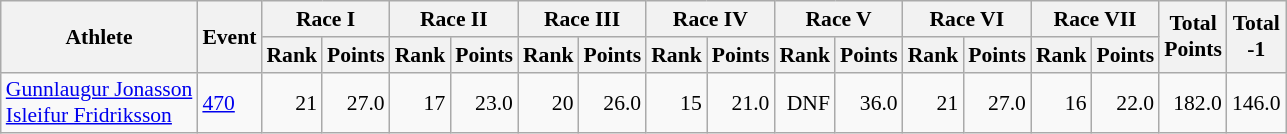<table class="wikitable" style="text-align:right; font-size:90%">
<tr>
<th rowspan="2">Athlete</th>
<th rowspan="2">Event</th>
<th colspan="2">Race I</th>
<th colspan="2">Race II</th>
<th colspan="2">Race III</th>
<th colspan="2">Race IV</th>
<th colspan="2">Race V</th>
<th colspan="2">Race VI</th>
<th colspan="2">Race VII</th>
<th rowspan="2">Total <br>Points <br></th>
<th rowspan="2">Total<br>-1<br></th>
</tr>
<tr>
<th>Rank</th>
<th>Points</th>
<th>Rank</th>
<th>Points</th>
<th>Rank</th>
<th>Points</th>
<th>Rank</th>
<th>Points</th>
<th>Rank</th>
<th>Points</th>
<th>Rank</th>
<th>Points</th>
<th>Rank</th>
<th>Points</th>
</tr>
<tr>
<td align=left><a href='#'>Gunnlaugur Jonasson</a><br><a href='#'>Isleifur Fridriksson</a></td>
<td align=left><a href='#'>470</a></td>
<td>21</td>
<td>27.0</td>
<td>17</td>
<td>23.0</td>
<td>20</td>
<td>26.0</td>
<td>15</td>
<td>21.0</td>
<td>DNF</td>
<td>36.0</td>
<td>21</td>
<td>27.0</td>
<td>16</td>
<td>22.0</td>
<td>182.0</td>
<td>146.0</td>
</tr>
</table>
